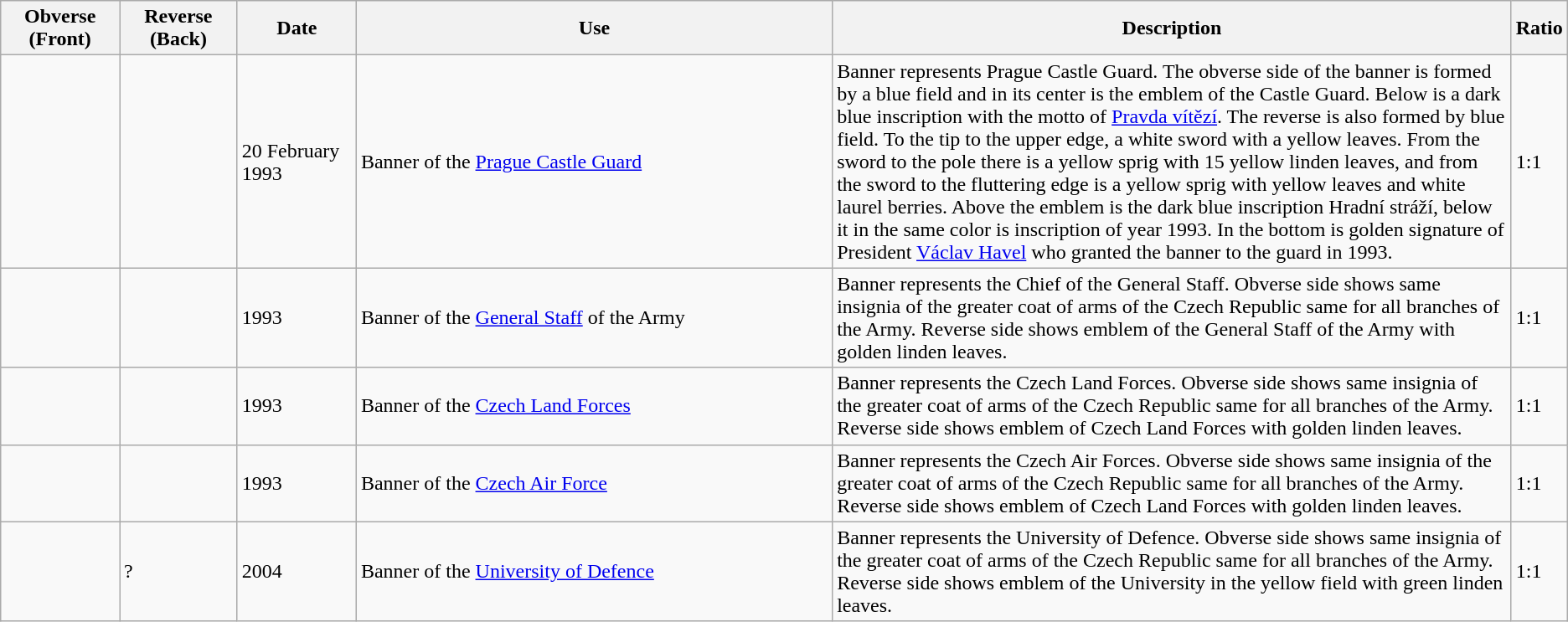<table class="wikitable">
<tr>
<th width="100">Obverse (Front)</th>
<th width="100">Reverse (Back)</th>
<th width="100">Date</th>
<th width="500">Use</th>
<th width="725">Description</th>
<th>Ratio</th>
</tr>
<tr>
<td></td>
<td></td>
<td>20 February 1993</td>
<td rowspan="1">Banner of the <a href='#'>Prague Castle Guard</a></td>
<td>Banner represents Prague Castle Guard. The obverse side of the banner is formed by a blue field and in its center is the emblem of the Castle Guard. Below is a dark blue inscription with the motto of <a href='#'>Pravda vítězí</a>. The reverse is also formed by blue field. To the tip to the upper edge, a white sword with a yellow leaves. From the sword to the pole there is a yellow sprig with 15 yellow linden leaves, and from the sword to the fluttering edge is a yellow sprig with yellow leaves and white laurel berries. Above the emblem is the dark blue inscription Hradní stráží, below it in the same color is inscription of year 1993. In the bottom is golden signature of President <a href='#'>Václav Havel</a> who granted the banner to the guard in 1993.</td>
<td>1:1</td>
</tr>
<tr>
<td></td>
<td></td>
<td>1993</td>
<td rowspan="1">Banner of the <a href='#'>General Staff</a> of the Army</td>
<td>Banner represents the Chief of the General Staff. Obverse side shows same insignia of the greater coat of arms of the Czech Republic same for all branches of the Army. Reverse side shows emblem of the General Staff of the Army with golden linden leaves.</td>
<td>1:1</td>
</tr>
<tr>
<td></td>
<td></td>
<td>1993</td>
<td rowspan="1">Banner of the <a href='#'>Czech Land Forces</a></td>
<td>Banner represents the Czech Land Forces. Obverse side shows same insignia of the greater coat of arms of the Czech Republic same for all branches of the Army. Reverse side shows emblem of Czech Land Forces with golden linden leaves.</td>
<td>1:1</td>
</tr>
<tr>
<td></td>
<td></td>
<td>1993</td>
<td rowspan="1">Banner of the <a href='#'>Czech Air Force</a></td>
<td>Banner represents the Czech Air Forces. Obverse side shows same insignia of the greater coat of arms of the Czech Republic same for all branches of the Army. Reverse side shows emblem of Czech Land Forces with golden linden leaves.</td>
<td>1:1</td>
</tr>
<tr>
<td></td>
<td><div>?</div></td>
<td>2004</td>
<td rowspan="1">Banner of the <a href='#'>University of Defence</a></td>
<td>Banner represents the University of Defence. Obverse side shows same insignia of the greater coat of arms of the Czech Republic same for all branches of the Army. Reverse side shows emblem of the University in the yellow field with green linden leaves.</td>
<td>1:1</td>
</tr>
</table>
